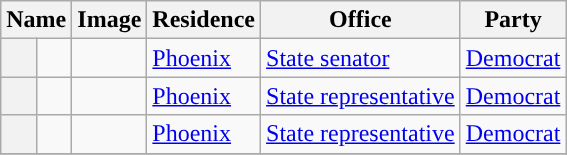<table class="sortable wikitable">
<tr valign=bottom>
<th colspan="2">Name</th>
<th>Image</th>
<th>Residence</th>
<th>Office</th>
<th>Party</th>
</tr>
<tr>
<th style="background-color:  "></th>
<td></td>
<td></td>
<td><a href='#'>Phoenix</a></td>
<td><a href='#'>State senator</a></td>
<td><a href='#'>Democrat</a></td>
</tr>
<tr>
<th style="background-color:  "></th>
<td></td>
<td></td>
<td><a href='#'>Phoenix</a></td>
<td><a href='#'>State representative</a></td>
<td><a href='#'>Democrat</a></td>
</tr>
<tr>
<th style="background-color:  "></th>
<td></td>
<td></td>
<td><a href='#'>Phoenix</a></td>
<td><a href='#'>State representative</a></td>
<td><a href='#'>Democrat</a></td>
</tr>
<tr>
</tr>
</table>
